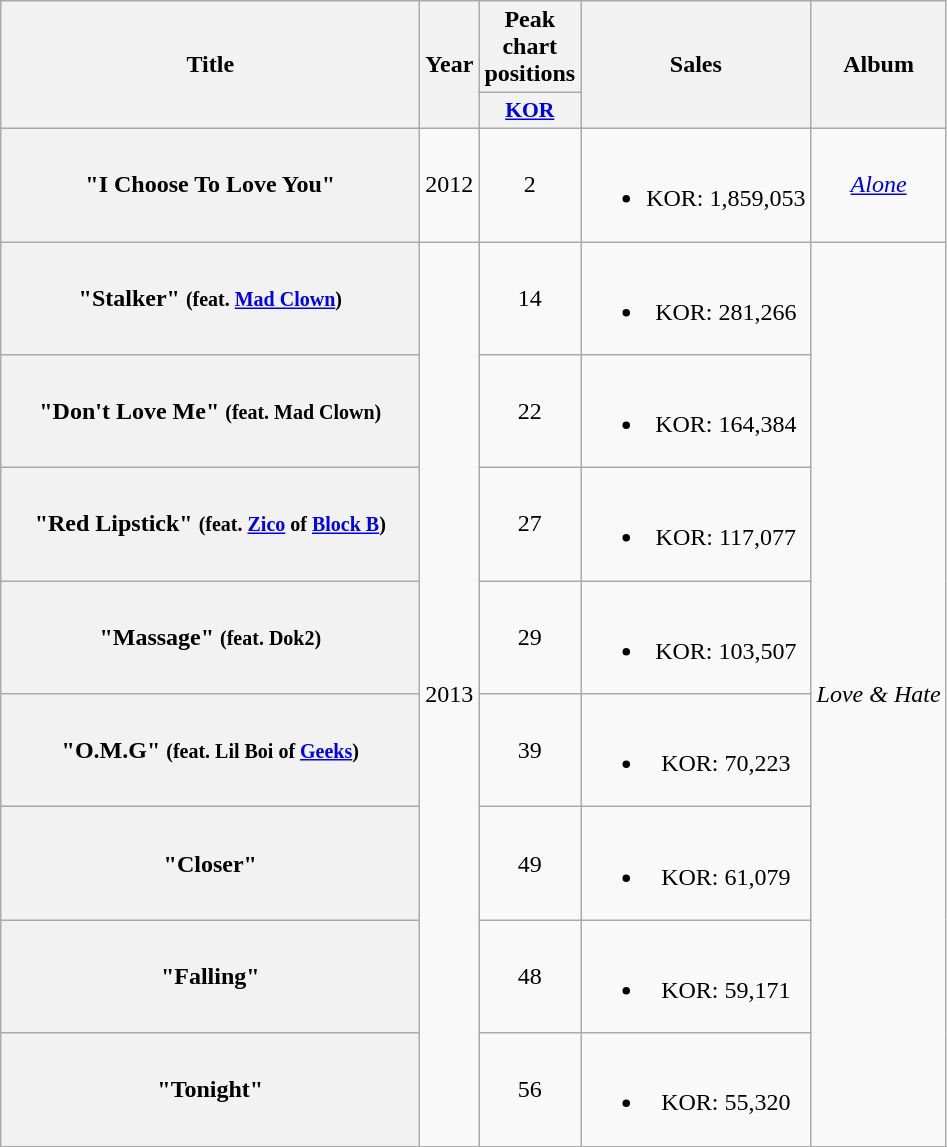<table class="wikitable plainrowheaders" style="text-align:center;">
<tr>
<th scope="col" rowspan="2" style="width:17em;">Title</th>
<th scope="col" rowspan="2">Year</th>
<th scope="col" colspan="1">Peak chart positions</th>
<th scope="col" rowspan="2">Sales</th>
<th scope="col" rowspan="2">Album</th>
</tr>
<tr>
<th scope="col" style="width:3em;font-size:90%;"><a href='#'>KOR</a><br></th>
</tr>
<tr>
<th scope="row">"I Choose To Love You"</th>
<td>2012</td>
<td>2</td>
<td><br><ul><li>KOR: 1,859,053</li></ul></td>
<td><em><a href='#'>Alone</a></em></td>
</tr>
<tr>
<th scope="row">"Stalker" <small>(feat. <a href='#'>Mad Clown</a>)</small></th>
<td rowspan="8">2013</td>
<td>14</td>
<td><br><ul><li>KOR: 281,266</li></ul></td>
<td rowspan="8"><em>Love & Hate</em></td>
</tr>
<tr>
<th scope="row">"Don't Love Me" <small>(feat. Mad Clown)</small></th>
<td>22</td>
<td><br><ul><li>KOR: 164,384</li></ul></td>
</tr>
<tr>
<th scope="row">"Red Lipstick" <small>(feat. <a href='#'>Zico</a> of <a href='#'>Block B</a>)</small></th>
<td>27</td>
<td><br><ul><li>KOR: 117,077</li></ul></td>
</tr>
<tr>
<th scope="row">"Massage" <small>(feat. Dok2)</small></th>
<td>29</td>
<td><br><ul><li>KOR: 103,507</li></ul></td>
</tr>
<tr>
<th scope="row">"O.M.G" <small>(feat. Lil Boi of <a href='#'>Geeks</a>)</small></th>
<td>39</td>
<td><br><ul><li>KOR: 70,223</li></ul></td>
</tr>
<tr>
<th scope="row">"Closer"</th>
<td>49</td>
<td><br><ul><li>KOR: 61,079</li></ul></td>
</tr>
<tr>
<th scope="row">"Falling"</th>
<td>48</td>
<td><br><ul><li>KOR: 59,171</li></ul></td>
</tr>
<tr>
<th scope="row">"Tonight"</th>
<td>56</td>
<td><br><ul><li>KOR: 55,320</li></ul></td>
</tr>
<tr>
</tr>
</table>
